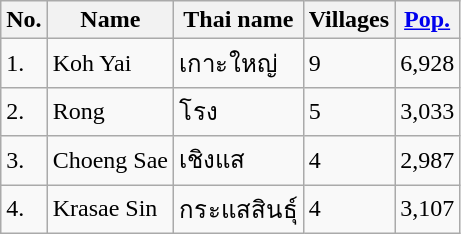<table class="wikitable">
<tr>
<th>No.</th>
<th>Name</th>
<th>Thai name</th>
<th>Villages</th>
<th><a href='#'>Pop.</a></th>
</tr>
<tr>
<td>1.</td>
<td>Koh Yai</td>
<td>เกาะใหญ่</td>
<td>9</td>
<td>6,928</td>
</tr>
<tr>
<td>2.</td>
<td>Rong</td>
<td>โรง</td>
<td>5</td>
<td>3,033</td>
</tr>
<tr>
<td>3.</td>
<td>Choeng Sae</td>
<td>เชิงแส</td>
<td>4</td>
<td>2,987</td>
</tr>
<tr>
<td>4.</td>
<td>Krasae Sin</td>
<td>กระแสสินธุ์</td>
<td>4</td>
<td>3,107</td>
</tr>
</table>
